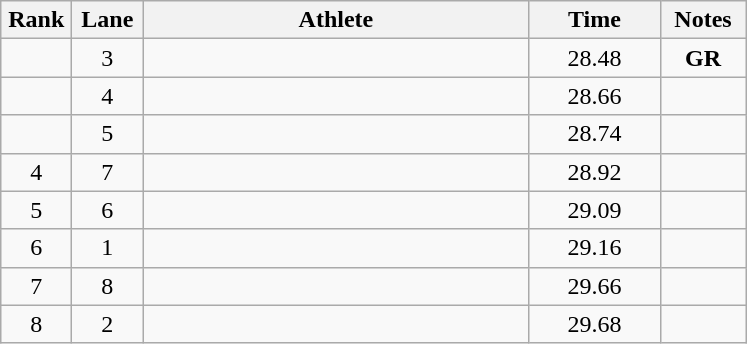<table class="wikitable sortable" style="text-align:center">
<tr>
<th width=40>Rank</th>
<th width=40>Lane</th>
<th width=250>Athlete</th>
<th width=80>Time</th>
<th width=50>Notes</th>
</tr>
<tr>
<td></td>
<td>3</td>
<td align=left></td>
<td>28.48</td>
<td><strong>GR</strong></td>
</tr>
<tr>
<td></td>
<td>4</td>
<td align=left></td>
<td>28.66</td>
<td></td>
</tr>
<tr>
<td></td>
<td>5</td>
<td align=left></td>
<td>28.74</td>
<td></td>
</tr>
<tr>
<td>4</td>
<td>7</td>
<td align=left></td>
<td>28.92</td>
<td></td>
</tr>
<tr>
<td>5</td>
<td>6</td>
<td align=left></td>
<td>29.09</td>
<td></td>
</tr>
<tr>
<td>6</td>
<td>1</td>
<td align=left></td>
<td>29.16</td>
<td></td>
</tr>
<tr>
<td>7</td>
<td>8</td>
<td align=left></td>
<td>29.66</td>
<td></td>
</tr>
<tr>
<td>8</td>
<td>2</td>
<td align=left></td>
<td>29.68</td>
<td></td>
</tr>
</table>
